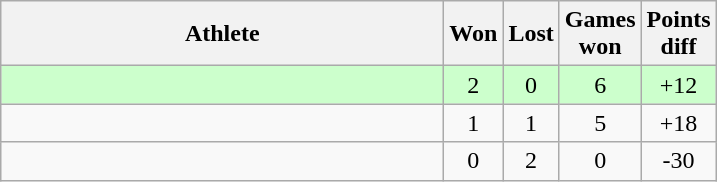<table class="wikitable">
<tr>
<th style="width:18em">Athlete</th>
<th>Won</th>
<th>Lost</th>
<th>Games<br>won</th>
<th>Points<br>diff</th>
</tr>
<tr bgcolor="#ccffcc">
<td></td>
<td align="center">2</td>
<td align="center">0</td>
<td align="center">6</td>
<td align="center">+12</td>
</tr>
<tr>
<td></td>
<td align="center">1</td>
<td align="center">1</td>
<td align="center">5</td>
<td align="center">+18</td>
</tr>
<tr>
<td></td>
<td align="center">0</td>
<td align="center">2</td>
<td align="center">0</td>
<td align="center">-30</td>
</tr>
</table>
